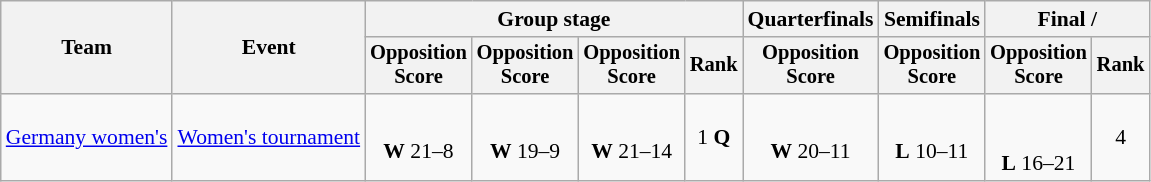<table class="wikitable" style="text-align:center; font-size:90%">
<tr>
<th rowspan=2>Team</th>
<th rowspan=2>Event</th>
<th colspan=4>Group stage</th>
<th>Quarterfinals</th>
<th>Semifinals</th>
<th colspan=2>Final / </th>
</tr>
<tr style="font-size:95%">
<th>Opposition<br>Score</th>
<th>Opposition<br>Score</th>
<th>Opposition<br>Score</th>
<th>Rank</th>
<th>Opposition<br>Score</th>
<th>Opposition<br>Score</th>
<th>Opposition<br>Score</th>
<th>Rank</th>
</tr>
<tr>
<td align=left><a href='#'>Germany women's</a></td>
<td align=left><a href='#'>Women's tournament</a></td>
<td><br> <strong>W</strong> 21–8</td>
<td><br> <strong>W</strong> 19–9</td>
<td><br> <strong>W</strong> 21–14</td>
<td>1 <strong>Q</strong></td>
<td><br> <strong>W</strong> 20–11</td>
<td><br> <strong>L</strong> 10–11</td>
<td><br><br> <strong>L</strong> 16–21</td>
<td>4</td>
</tr>
</table>
